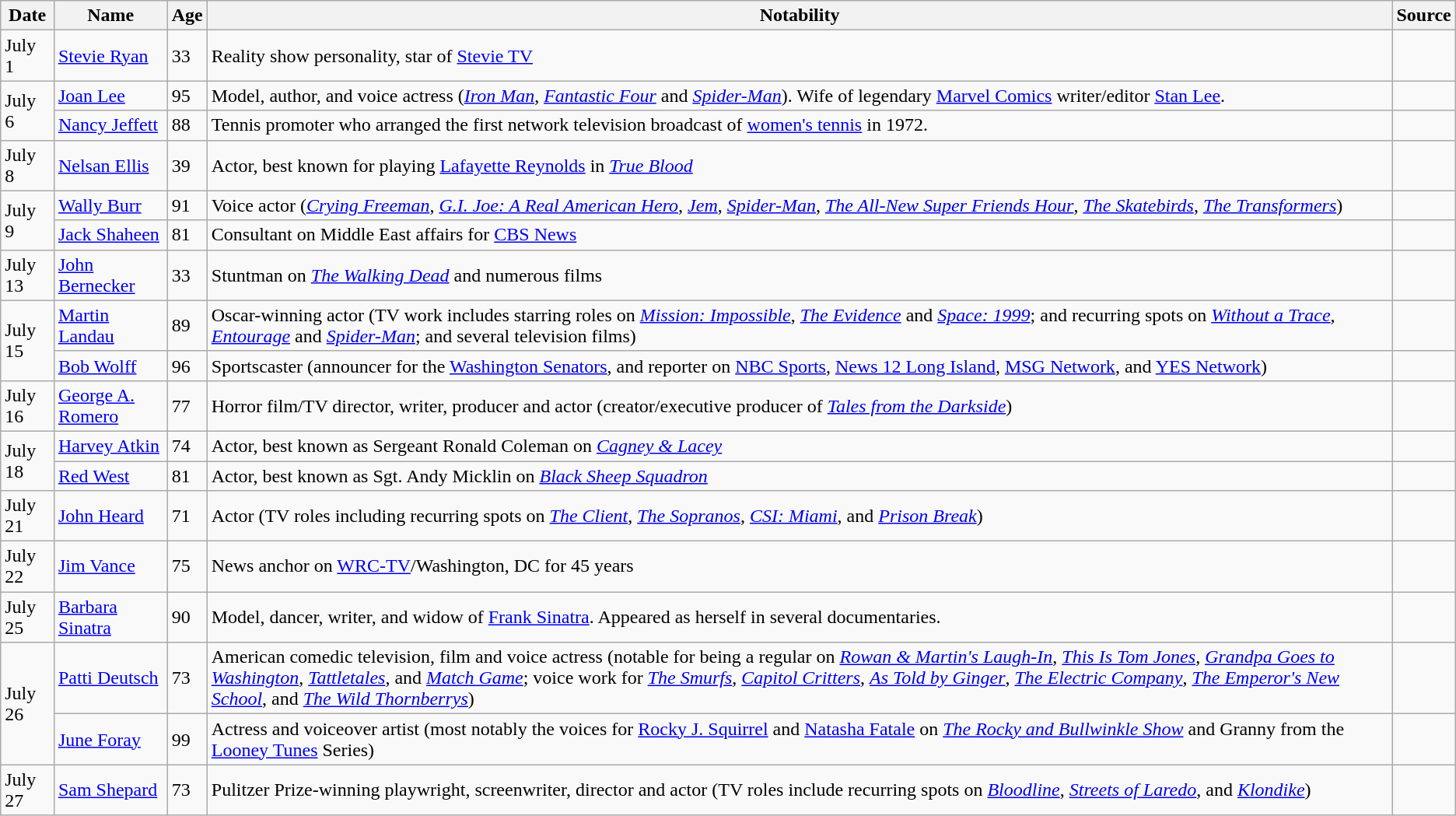<table class="wikitable sortable">
<tr ">
<th>Date</th>
<th>Name</th>
<th>Age</th>
<th class="unsortable">Notability</th>
<th class="unsortable">Source</th>
</tr>
<tr>
<td>July 1</td>
<td><a href='#'>Stevie Ryan</a></td>
<td>33</td>
<td>Reality show personality, star of <a href='#'>Stevie TV</a></td>
<td></td>
</tr>
<tr>
<td rowspan="2">July 6</td>
<td><a href='#'>Joan Lee</a></td>
<td>95</td>
<td>Model, author, and voice actress (<em><a href='#'>Iron Man</a></em>, <em><a href='#'>Fantastic Four</a></em> and <em><a href='#'>Spider-Man</a></em>). Wife of legendary <a href='#'>Marvel Comics</a> writer/editor <a href='#'>Stan Lee</a>.</td>
<td></td>
</tr>
<tr>
<td><a href='#'>Nancy Jeffett</a></td>
<td>88</td>
<td>Tennis promoter who arranged the first network television broadcast of <a href='#'>women's tennis</a> in 1972.</td>
<td></td>
</tr>
<tr>
<td>July 8</td>
<td><a href='#'>Nelsan Ellis</a></td>
<td>39</td>
<td>Actor, best known for playing <a href='#'>Lafayette Reynolds</a> in <em><a href='#'>True Blood</a></em></td>
<td></td>
</tr>
<tr>
<td rowspan="2">July 9</td>
<td><a href='#'>Wally Burr</a></td>
<td>91</td>
<td>Voice actor (<em><a href='#'>Crying Freeman</a></em>, <em><a href='#'>G.I. Joe: A Real American Hero</a></em>, <em><a href='#'>Jem</a></em>, <em><a href='#'>Spider-Man</a></em>, <em><a href='#'>The All-New Super Friends Hour</a></em>, <em><a href='#'>The Skatebirds</a></em>, <em><a href='#'>The Transformers</a></em>)</td>
<td></td>
</tr>
<tr>
<td><a href='#'>Jack Shaheen</a></td>
<td>81</td>
<td>Consultant on Middle East affairs for <a href='#'>CBS News</a></td>
<td></td>
</tr>
<tr>
<td>July 13</td>
<td><a href='#'>John Bernecker</a></td>
<td>33</td>
<td>Stuntman on <em><a href='#'>The Walking Dead</a></em> and numerous films</td>
<td></td>
</tr>
<tr>
<td rowspan="2">July 15</td>
<td><a href='#'>Martin Landau</a></td>
<td>89</td>
<td>Oscar-winning actor (TV work includes starring roles on <em><a href='#'>Mission: Impossible</a></em>, <em><a href='#'>The Evidence</a></em> and <em><a href='#'>Space: 1999</a></em>; and recurring spots on <em><a href='#'>Without a Trace</a></em>, <em><a href='#'>Entourage</a></em> and <em><a href='#'>Spider-Man</a></em>; and several television films)</td>
<td></td>
</tr>
<tr>
<td><a href='#'>Bob Wolff</a></td>
<td>96</td>
<td>Sportscaster (announcer for the <a href='#'>Washington Senators</a>, and reporter on <a href='#'>NBC Sports</a>, <a href='#'>News 12 Long Island</a>, <a href='#'>MSG Network</a>, and <a href='#'>YES Network</a>)</td>
<td></td>
</tr>
<tr>
<td>July 16</td>
<td><a href='#'>George A. Romero</a></td>
<td>77</td>
<td>Horror film/TV director, writer, producer and actor (creator/executive producer of <em><a href='#'>Tales from the Darkside</a></em>)</td>
<td></td>
</tr>
<tr>
<td rowspan="2">July 18</td>
<td><a href='#'>Harvey Atkin</a></td>
<td>74</td>
<td>Actor, best known as Sergeant Ronald Coleman on <em><a href='#'>Cagney & Lacey</a></em></td>
<td></td>
</tr>
<tr>
<td><a href='#'>Red West</a></td>
<td>81</td>
<td>Actor, best known as Sgt. Andy Micklin on <em><a href='#'>Black Sheep Squadron</a></em></td>
<td></td>
</tr>
<tr>
<td>July 21</td>
<td><a href='#'>John Heard</a></td>
<td>71</td>
<td>Actor (TV roles including recurring spots on <em><a href='#'>The Client</a></em>, <em><a href='#'>The Sopranos</a></em>, <em><a href='#'>CSI: Miami</a></em>, and <em><a href='#'>Prison Break</a></em>)</td>
<td></td>
</tr>
<tr>
<td>July 22</td>
<td><a href='#'>Jim Vance</a></td>
<td>75</td>
<td>News anchor on <a href='#'>WRC-TV</a>/Washington, DC for 45 years</td>
<td></td>
</tr>
<tr>
<td>July 25</td>
<td><a href='#'>Barbara Sinatra</a></td>
<td>90</td>
<td>Model, dancer, writer, and widow of <a href='#'>Frank Sinatra</a>. Appeared as herself in several documentaries.</td>
<td></td>
</tr>
<tr>
<td rowspan=2>July 26</td>
<td><a href='#'>Patti Deutsch</a></td>
<td>73</td>
<td>American comedic television, film and voice actress (notable for being a regular on <em><a href='#'>Rowan & Martin's Laugh-In</a></em>, <em><a href='#'>This Is Tom Jones</a></em>, <em><a href='#'>Grandpa Goes to Washington</a></em>, <em><a href='#'>Tattletales</a></em>, and <em><a href='#'>Match Game</a></em>; voice work for <em><a href='#'>The Smurfs</a></em>, <em><a href='#'>Capitol Critters</a></em>, <em><a href='#'>As Told by Ginger</a></em>, <em><a href='#'>The Electric Company</a></em>, <em><a href='#'>The Emperor's New School</a></em>, and <em><a href='#'>The Wild Thornberrys</a></em>)</td>
<td></td>
</tr>
<tr>
<td><a href='#'>June Foray</a></td>
<td>99</td>
<td>Actress and voiceover artist (most notably the voices for <a href='#'>Rocky J. Squirrel</a> and <a href='#'>Natasha Fatale</a> on <em><a href='#'>The Rocky and Bullwinkle Show</a></em> and Granny from the <a href='#'>Looney Tunes</a> Series)</td>
<td></td>
</tr>
<tr>
<td>July 27</td>
<td><a href='#'>Sam Shepard</a></td>
<td>73</td>
<td>Pulitzer Prize-winning playwright, screenwriter, director and actor (TV roles include recurring spots on <em><a href='#'>Bloodline</a></em>, <em><a href='#'>Streets of Laredo</a></em>, and <em><a href='#'>Klondike</a></em>)</td>
<td></td>
</tr>
</table>
